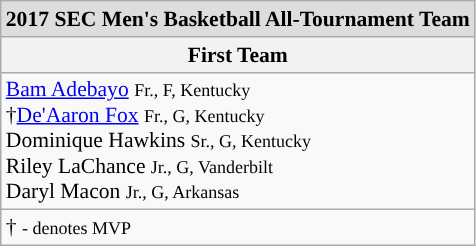<table class="wikitable" style="white-space:nowrap; font-size:90%;">
<tr>
<td colspan="7" style="text-align:center; background:#ddd;"><strong>2017 SEC Men's Basketball All-Tournament Team</strong></td>
</tr>
<tr>
<th>First Team</th>
</tr>
<tr>
<td><a href='#'>Bam Adebayo</a> <small>Fr., F, Kentucky</small><br>†<a href='#'>De'Aaron Fox</a> <small>Fr., G, Kentucky</small><br>Dominique Hawkins <small>Sr., G, Kentucky</small><br>Riley LaChance <small>Jr., G, Vanderbilt</small><br>Daryl Macon <small>Jr., G, Arkansas</small></td>
</tr>
<tr>
<td colspan="5" style="text-align:left;">† <small>- denotes MVP</small></td>
</tr>
</table>
